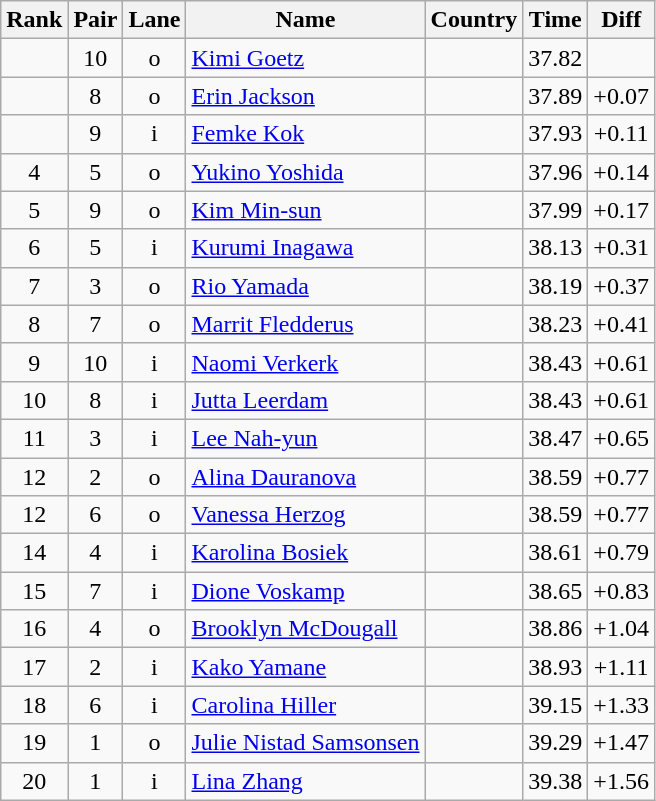<table class="wikitable sortable" style="text-align:center">
<tr>
<th>Rank</th>
<th>Pair</th>
<th>Lane</th>
<th>Name</th>
<th>Country</th>
<th>Time</th>
<th>Diff</th>
</tr>
<tr>
<td></td>
<td>10</td>
<td>o</td>
<td align=left><a href='#'>Kimi Goetz</a></td>
<td align=left></td>
<td>37.82</td>
<td></td>
</tr>
<tr>
<td></td>
<td>8</td>
<td>o</td>
<td align=left><a href='#'>Erin Jackson</a></td>
<td align=left></td>
<td>37.89</td>
<td>+0.07</td>
</tr>
<tr>
<td></td>
<td>9</td>
<td>i</td>
<td align=left><a href='#'>Femke Kok</a></td>
<td align=left></td>
<td>37.93</td>
<td>+0.11</td>
</tr>
<tr>
<td>4</td>
<td>5</td>
<td>o</td>
<td align=left><a href='#'>Yukino Yoshida</a></td>
<td align=left></td>
<td>37.96</td>
<td>+0.14</td>
</tr>
<tr>
<td>5</td>
<td>9</td>
<td>o</td>
<td align=left><a href='#'>Kim Min-sun</a></td>
<td align=left></td>
<td>37.99</td>
<td>+0.17</td>
</tr>
<tr>
<td>6</td>
<td>5</td>
<td>i</td>
<td align=left><a href='#'>Kurumi Inagawa</a></td>
<td align=left></td>
<td>38.13</td>
<td>+0.31</td>
</tr>
<tr>
<td>7</td>
<td>3</td>
<td>o</td>
<td align=left><a href='#'>Rio Yamada</a></td>
<td align=left></td>
<td>38.19</td>
<td>+0.37</td>
</tr>
<tr>
<td>8</td>
<td>7</td>
<td>o</td>
<td align=left><a href='#'>Marrit Fledderus</a></td>
<td align=left></td>
<td>38.23</td>
<td>+0.41</td>
</tr>
<tr>
<td>9</td>
<td>10</td>
<td>i</td>
<td align=left><a href='#'>Naomi Verkerk</a></td>
<td align=left></td>
<td>38.43</td>
<td>+0.61</td>
</tr>
<tr>
<td>10</td>
<td>8</td>
<td>i</td>
<td align=left><a href='#'>Jutta Leerdam</a></td>
<td align=left></td>
<td>38.43</td>
<td>+0.61</td>
</tr>
<tr>
<td>11</td>
<td>3</td>
<td>i</td>
<td align=left><a href='#'>Lee Nah-yun</a></td>
<td align=left></td>
<td>38.47</td>
<td>+0.65</td>
</tr>
<tr>
<td>12</td>
<td>2</td>
<td>o</td>
<td align=left><a href='#'>Alina Dauranova</a></td>
<td align=left></td>
<td>38.59</td>
<td>+0.77</td>
</tr>
<tr>
<td>12</td>
<td>6</td>
<td>o</td>
<td align=left><a href='#'>Vanessa Herzog</a></td>
<td align=left></td>
<td>38.59</td>
<td>+0.77</td>
</tr>
<tr>
<td>14</td>
<td>4</td>
<td>i</td>
<td align=left><a href='#'>Karolina Bosiek</a></td>
<td align=left></td>
<td>38.61</td>
<td>+0.79</td>
</tr>
<tr>
<td>15</td>
<td>7</td>
<td>i</td>
<td align=left><a href='#'>Dione Voskamp</a></td>
<td align=left></td>
<td>38.65</td>
<td>+0.83</td>
</tr>
<tr>
<td>16</td>
<td>4</td>
<td>o</td>
<td align=left><a href='#'>Brooklyn McDougall</a></td>
<td align=left></td>
<td>38.86</td>
<td>+1.04</td>
</tr>
<tr>
<td>17</td>
<td>2</td>
<td>i</td>
<td align=left><a href='#'>Kako Yamane</a></td>
<td align=left></td>
<td>38.93</td>
<td>+1.11</td>
</tr>
<tr>
<td>18</td>
<td>6</td>
<td>i</td>
<td align=left><a href='#'>Carolina Hiller</a></td>
<td align=left></td>
<td>39.15</td>
<td>+1.33</td>
</tr>
<tr>
<td>19</td>
<td>1</td>
<td>o</td>
<td align=left><a href='#'>Julie Nistad Samsonsen</a></td>
<td align=left></td>
<td>39.29</td>
<td>+1.47</td>
</tr>
<tr>
<td>20</td>
<td>1</td>
<td>i</td>
<td align=left><a href='#'>Lina Zhang</a></td>
<td align=left></td>
<td>39.38</td>
<td>+1.56</td>
</tr>
</table>
